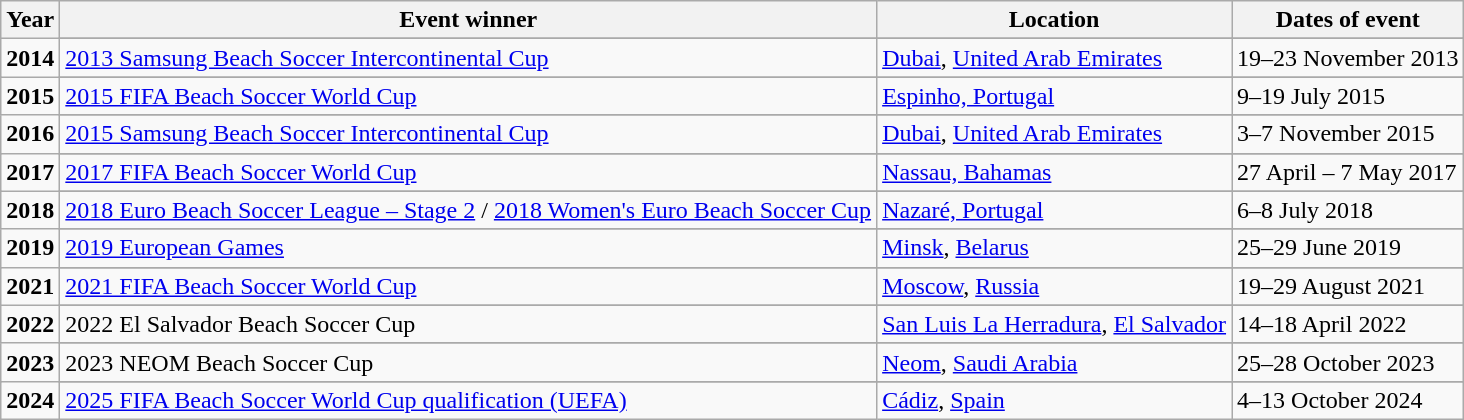<table class="wikitable">
<tr>
<th>Year</th>
<th>Event winner</th>
<th>Location</th>
<th>Dates of event</th>
</tr>
<tr>
<td rowspan="2" style="text-align:center;"><strong>2014</strong></td>
</tr>
<tr>
<td><a href='#'>2013 Samsung Beach Soccer Intercontinental Cup</a></td>
<td> <a href='#'>Dubai</a>, <a href='#'>United Arab Emirates</a></td>
<td>19–23 November 2013</td>
</tr>
<tr>
<td rowspan="2" style="text-align:center;"><strong>2015</strong></td>
</tr>
<tr>
<td><a href='#'>2015 FIFA Beach Soccer World Cup</a></td>
<td> <a href='#'>Espinho, Portugal</a></td>
<td>9–19 July 2015</td>
</tr>
<tr>
<td rowspan="2" style="text-align:center;"><strong>2016</strong></td>
</tr>
<tr>
<td><a href='#'>2015 Samsung Beach Soccer Intercontinental Cup</a></td>
<td> <a href='#'>Dubai</a>, <a href='#'>United Arab Emirates</a></td>
<td>3–7 November 2015</td>
</tr>
<tr>
<td rowspan="2" style="text-align:center;"><strong>2017</strong></td>
</tr>
<tr>
<td><a href='#'>2017 FIFA Beach Soccer World Cup</a></td>
<td> <a href='#'>Nassau, Bahamas</a></td>
<td>27 April – 7 May 2017</td>
</tr>
<tr>
<td rowspan="2" style="text-align:center;"><strong>2018</strong></td>
</tr>
<tr>
<td><a href='#'>2018 Euro Beach Soccer League – Stage 2</a> / <a href='#'>2018 Women's Euro Beach Soccer Cup</a></td>
<td> <a href='#'>Nazaré, Portugal</a></td>
<td>6–8 July 2018</td>
</tr>
<tr>
<td rowspan="2" style="text-align:center;"><strong>2019</strong></td>
</tr>
<tr>
<td><a href='#'>2019 European Games</a></td>
<td> <a href='#'>Minsk</a>, <a href='#'>Belarus</a></td>
<td>25–29 June 2019</td>
</tr>
<tr>
<td rowspan="2" style="text-align:center;"><strong>2021</strong></td>
</tr>
<tr>
<td><a href='#'>2021 FIFA Beach Soccer World Cup</a></td>
<td> <a href='#'>Moscow</a>, <a href='#'>Russia</a></td>
<td>19–29 August 2021</td>
</tr>
<tr>
<td rowspan="2" style="text-align:center;"><strong>2022</strong></td>
</tr>
<tr>
<td>2022 El Salvador Beach Soccer Cup</td>
<td> <a href='#'>San Luis La Herradura</a>, <a href='#'>El Salvador</a></td>
<td>14–18 April 2022</td>
</tr>
<tr>
<td rowspan="2" style="text-align:center;"><strong>2023</strong></td>
</tr>
<tr>
<td>2023 NEOM Beach Soccer Cup</td>
<td> <a href='#'>Neom</a>, <a href='#'>Saudi Arabia</a></td>
<td>25–28 October 2023</td>
</tr>
<tr>
<td rowspan="2" style="text-align:center;"><strong>2024</strong></td>
</tr>
<tr>
<td><a href='#'>2025 FIFA Beach Soccer World Cup qualification (UEFA)</a></td>
<td> <a href='#'>Cádiz</a>, <a href='#'>Spain</a></td>
<td>4–13 October 2024</td>
</tr>
</table>
